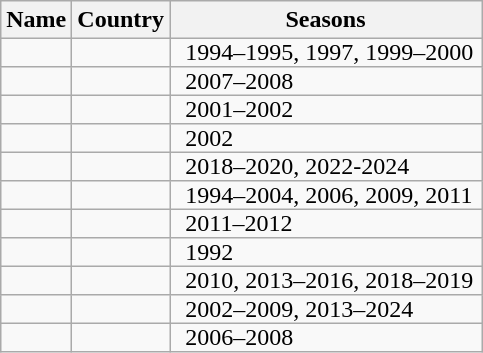<table class="wikitable sortable" style="text-align:center style="font-size: 85%; line-height: 23px">
<tr>
<th scope=col>Name</th>
<th scope=col>Country</th>
<th scope=col>Seasons</th>
</tr>
<tr>
<td align="left" style="padding: 0px 5px 0px 10px"></td>
<td align="left"></td>
<td style="padding: 0px 5px 0px 10px">1994–1995, 1997, 1999–2000</td>
</tr>
<tr>
<td align="left" style="padding: 0px 5px 0px 10px"></td>
<td align="left"></td>
<td style="padding: 0px 5px 0px 10px">2007–2008</td>
</tr>
<tr>
<td align="left" style="padding: 0px 5px 0px 10px"></td>
<td align="left"></td>
<td style="padding: 0px 5px 0px 10px">2001–2002</td>
</tr>
<tr>
<td align="left" style="padding: 0px 5px 0px 10px"></td>
<td align="left"></td>
<td style="padding: 0px 5px 0px 10px">2002</td>
</tr>
<tr>
<td align="left" style="padding: 0px 5px 0px 10px"></td>
<td align="left"></td>
<td style="padding: 0px 5px 0px 10px">2018–2020, 2022-2024</td>
</tr>
<tr>
<td align="left" style="padding: 0px 5px 0px 10px"></td>
<td align="left"></td>
<td style="padding: 0px 5px 0px 10px">1994–2004, 2006, 2009, 2011</td>
</tr>
<tr>
<td align="left" style="padding: 0px 5px 0px 10px"></td>
<td align="left"></td>
<td style="padding: 0px 5px 0px 10px">2011–2012</td>
</tr>
<tr>
<td align="left" style="padding: 0px 5px 0px 10px"></td>
<td align="left"></td>
<td style="padding: 0px 5px 0px 10px">1992</td>
</tr>
<tr>
<td align="left" style="padding: 0px 5px 0px 10px"></td>
<td align="left"></td>
<td style="padding: 0px 5px 0px 10px">2010, 2013–2016, 2018–2019</td>
</tr>
<tr>
<td align="left" style="padding: 0px 5px 0px 10px"></td>
<td align="left"></td>
<td style="padding: 0px 5px 0px 10px">2002–2009, 2013–2024</td>
</tr>
<tr>
<td align="left" style="padding: 0px 5px 0px 10px"></td>
<td align="left"></td>
<td style="padding: 0px 5px 0px 10px">2006–2008</td>
</tr>
</table>
